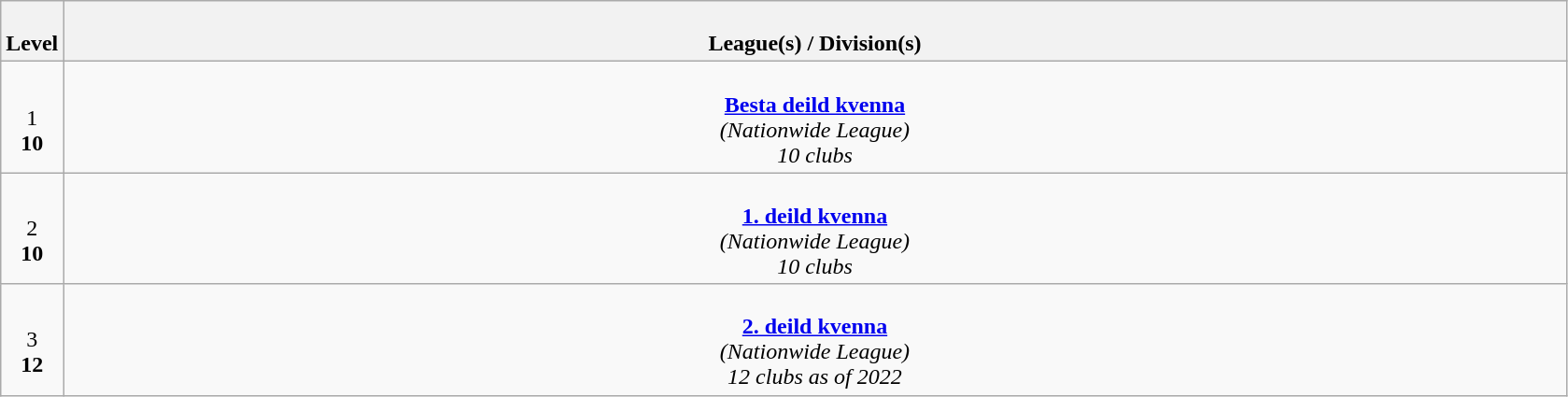<table class="wikitable" style="text-align: center;">
<tr>
<th colspan="1" width="4%"><br>Level</th>
<th colspan="8" width="96%"><br>League(s) / Division(s)</th>
</tr>
<tr>
<td colspan="1" width="4%"><br>1<br><strong>10</strong></td>
<td colspan="8" width="96%"><br><strong><a href='#'>Besta deild kvenna</a></strong><br>
<em>(Nationwide League)</em><br>
<em>10 clubs</em></td>
</tr>
<tr>
<td colspan="1" width="4%"><br>2<br><strong>10</strong></td>
<td colspan="8" width="96%"><br><strong><a href='#'>1. deild kvenna</a></strong><br>
<em>(Nationwide League)</em> <br>
<em>10 clubs</em></td>
</tr>
<tr>
<td colspan="1" width="4%"><br>3<br><strong>12</strong></td>
<td colspan="8" width="96%"><br><strong><a href='#'>2. deild kvenna</a></strong><br>
<em>(Nationwide League)</em> <br>
<em>12 clubs as of 2022</em></td>
</tr>
</table>
